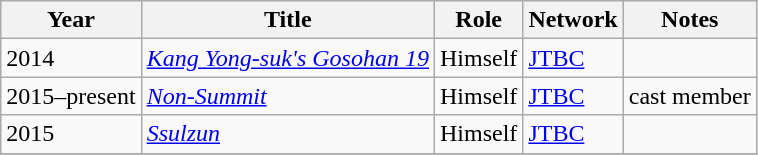<table class="wikitable sortable">
<tr>
<th>Year</th>
<th>Title</th>
<th>Role</th>
<th>Network</th>
<th>Notes</th>
</tr>
<tr>
<td>2014</td>
<td><em><a href='#'>Kang Yong-suk's Gosohan 19</a></em></td>
<td>Himself</td>
<td><a href='#'>JTBC</a></td>
<td></td>
</tr>
<tr>
<td>2015–present</td>
<td><em><a href='#'>Non-Summit</a></em></td>
<td>Himself</td>
<td><a href='#'>JTBC</a></td>
<td>cast member</td>
</tr>
<tr>
<td>2015</td>
<td><em><a href='#'>Ssulzun</a></em></td>
<td>Himself</td>
<td><a href='#'>JTBC</a></td>
<td></td>
</tr>
<tr>
</tr>
</table>
